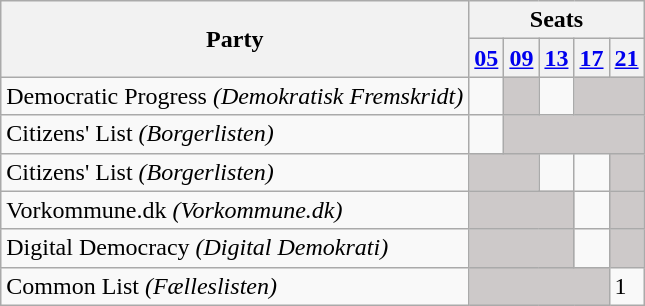<table class="wikitable">
<tr>
<th rowspan=2>Party</th>
<th colspan=11>Seats</th>
</tr>
<tr>
<th><a href='#'>05</a></th>
<th><a href='#'>09</a></th>
<th><a href='#'>13</a></th>
<th><a href='#'>17</a></th>
<th><a href='#'>21</a></th>
</tr>
<tr>
<td>Democratic Progress <em>(Demokratisk Fremskridt)</em></td>
<td></td>
<td style="background:#CDC9C9;"></td>
<td></td>
<td style="background:#CDC9C9;" colspan=2></td>
</tr>
<tr>
<td>Citizens' List <em>(Borgerlisten)</em></td>
<td></td>
<td style="background:#CDC9C9;" colspan=4></td>
</tr>
<tr>
<td>Citizens' List <em>(Borgerlisten)</em></td>
<td style="background:#CDC9C9;" colspan=2></td>
<td></td>
<td></td>
<td style="background:#CDC9C9;"></td>
</tr>
<tr>
<td>Vorkommune.dk <em>(Vorkommune.dk)</em></td>
<td style="background:#CDC9C9;" colspan=3></td>
<td></td>
<td style="background:#CDC9C9;"></td>
</tr>
<tr>
<td>Digital Democracy <em>(Digital Demokrati)</em></td>
<td style="background:#CDC9C9;" colspan=3></td>
<td></td>
<td style="background:#CDC9C9;"></td>
</tr>
<tr>
<td>Common List <em>(Fælleslisten)</em></td>
<td style="background:#CDC9C9;" colspan=4></td>
<td>1</td>
</tr>
</table>
